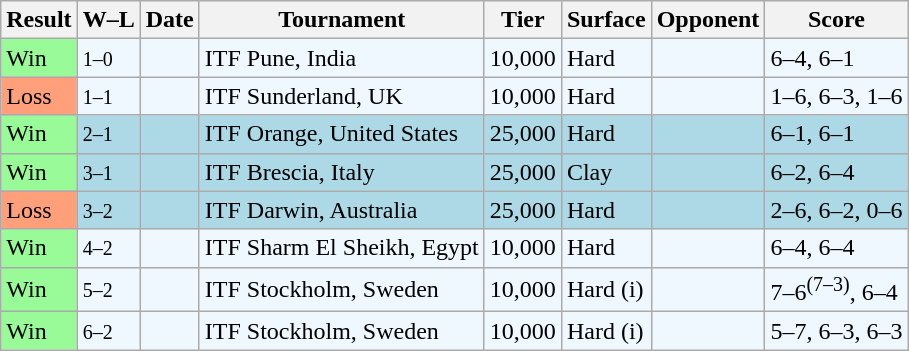<table class="sortable wikitable">
<tr>
<th>Result</th>
<th class="unsortable">W–L</th>
<th>Date</th>
<th>Tournament</th>
<th>Tier</th>
<th>Surface</th>
<th>Opponent</th>
<th class="unsortable">Score</th>
</tr>
<tr style="background:#f0f8ff;">
<td bgcolor="98FB98">Win</td>
<td><small>1–0</small></td>
<td></td>
<td>ITF Pune, India</td>
<td>10,000</td>
<td>Hard</td>
<td> </td>
<td>6–4, 6–1</td>
</tr>
<tr style="background:#f0f8ff;">
<td bgcolor="FFA07A">Loss</td>
<td><small>1–1</small></td>
<td></td>
<td>ITF Sunderland, UK</td>
<td>10,000</td>
<td>Hard</td>
<td> </td>
<td>1–6, 6–3, 1–6</td>
</tr>
<tr bgcolor="lightblue">
<td bgcolor="98FB98">Win</td>
<td><small>2–1</small></td>
<td></td>
<td>ITF Orange, United States</td>
<td>25,000</td>
<td>Hard</td>
<td> </td>
<td>6–1, 6–1</td>
</tr>
<tr bgcolor="lightblue">
<td bgcolor="98FB98">Win</td>
<td><small>3–1</small></td>
<td></td>
<td>ITF Brescia, Italy</td>
<td>25,000</td>
<td>Clay</td>
<td> </td>
<td>6–2, 6–4</td>
</tr>
<tr bgcolor="lightblue">
<td bgcolor="FFA07A">Loss</td>
<td><small>3–2</small></td>
<td></td>
<td>ITF Darwin, Australia</td>
<td>25,000</td>
<td>Hard</td>
<td> </td>
<td>2–6, 6–2, 0–6</td>
</tr>
<tr style="background:#f0f8ff;">
<td bgcolor="98FB98">Win</td>
<td><small>4–2</small></td>
<td></td>
<td>ITF Sharm El Sheikh, Egypt</td>
<td>10,000</td>
<td>Hard</td>
<td> </td>
<td>6–4, 6–4</td>
</tr>
<tr style="background:#f0f8ff;">
<td bgcolor="98FB98">Win</td>
<td><small>5–2</small></td>
<td></td>
<td>ITF Stockholm, Sweden</td>
<td>10,000</td>
<td>Hard (i)</td>
<td> </td>
<td>7–6<sup>(7–3)</sup>, 6–4</td>
</tr>
<tr style="background:#f0f8ff;">
<td bgcolor="98FB98">Win</td>
<td><small>6–2</small></td>
<td></td>
<td>ITF Stockholm, Sweden</td>
<td>10,000</td>
<td>Hard (i)</td>
<td> </td>
<td>5–7, 6–3, 6–3</td>
</tr>
</table>
